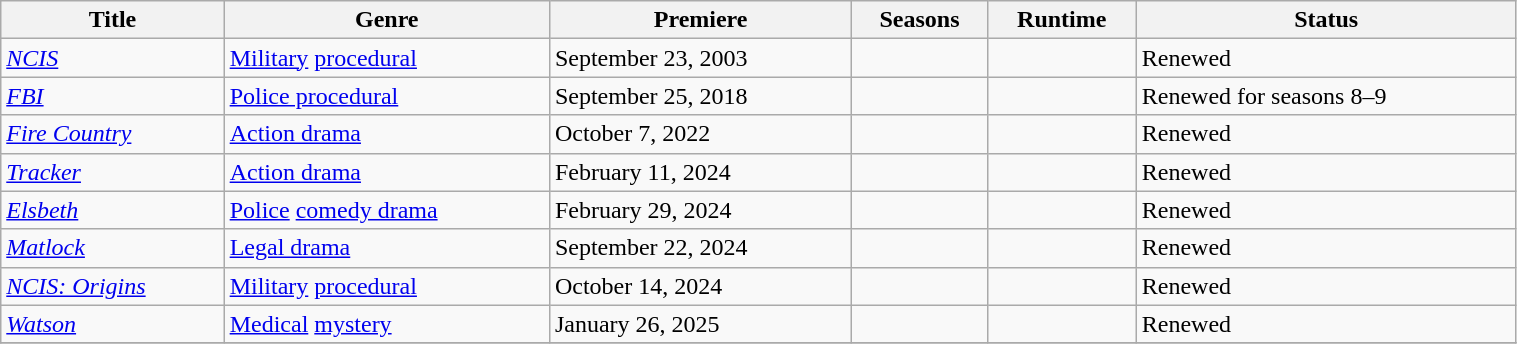<table class="wikitable sortable" style="width:80%;">
<tr>
<th>Title</th>
<th>Genre</th>
<th>Premiere</th>
<th>Seasons</th>
<th>Runtime</th>
<th>Status</th>
</tr>
<tr>
<td><em><a href='#'>NCIS</a></em></td>
<td><a href='#'>Military</a> <a href='#'>procedural</a></td>
<td>September 23, 2003</td>
<td></td>
<td></td>
<td>Renewed</td>
</tr>
<tr>
<td><em><a href='#'>FBI</a></em></td>
<td><a href='#'>Police procedural</a></td>
<td>September 25, 2018</td>
<td></td>
<td></td>
<td>Renewed for seasons 8–9</td>
</tr>
<tr>
<td><em><a href='#'>Fire Country</a></em></td>
<td><a href='#'>Action drama</a></td>
<td>October 7, 2022</td>
<td></td>
<td></td>
<td>Renewed</td>
</tr>
<tr>
<td><em><a href='#'>Tracker</a></em></td>
<td><a href='#'>Action drama</a></td>
<td>February 11, 2024</td>
<td></td>
<td></td>
<td>Renewed</td>
</tr>
<tr>
<td><em><a href='#'>Elsbeth</a></em></td>
<td><a href='#'>Police</a> <a href='#'>comedy drama</a></td>
<td>February 29, 2024</td>
<td></td>
<td></td>
<td>Renewed</td>
</tr>
<tr>
<td><em><a href='#'>Matlock</a></em></td>
<td><a href='#'>Legal drama</a></td>
<td>September 22, 2024</td>
<td></td>
<td></td>
<td>Renewed</td>
</tr>
<tr>
<td><em><a href='#'>NCIS: Origins</a></em></td>
<td><a href='#'>Military</a> <a href='#'>procedural</a></td>
<td>October 14, 2024</td>
<td></td>
<td></td>
<td>Renewed</td>
</tr>
<tr>
<td><em><a href='#'>Watson</a></em></td>
<td><a href='#'>Medical</a> <a href='#'>mystery</a></td>
<td>January 26, 2025</td>
<td></td>
<td></td>
<td>Renewed</td>
</tr>
<tr>
</tr>
</table>
